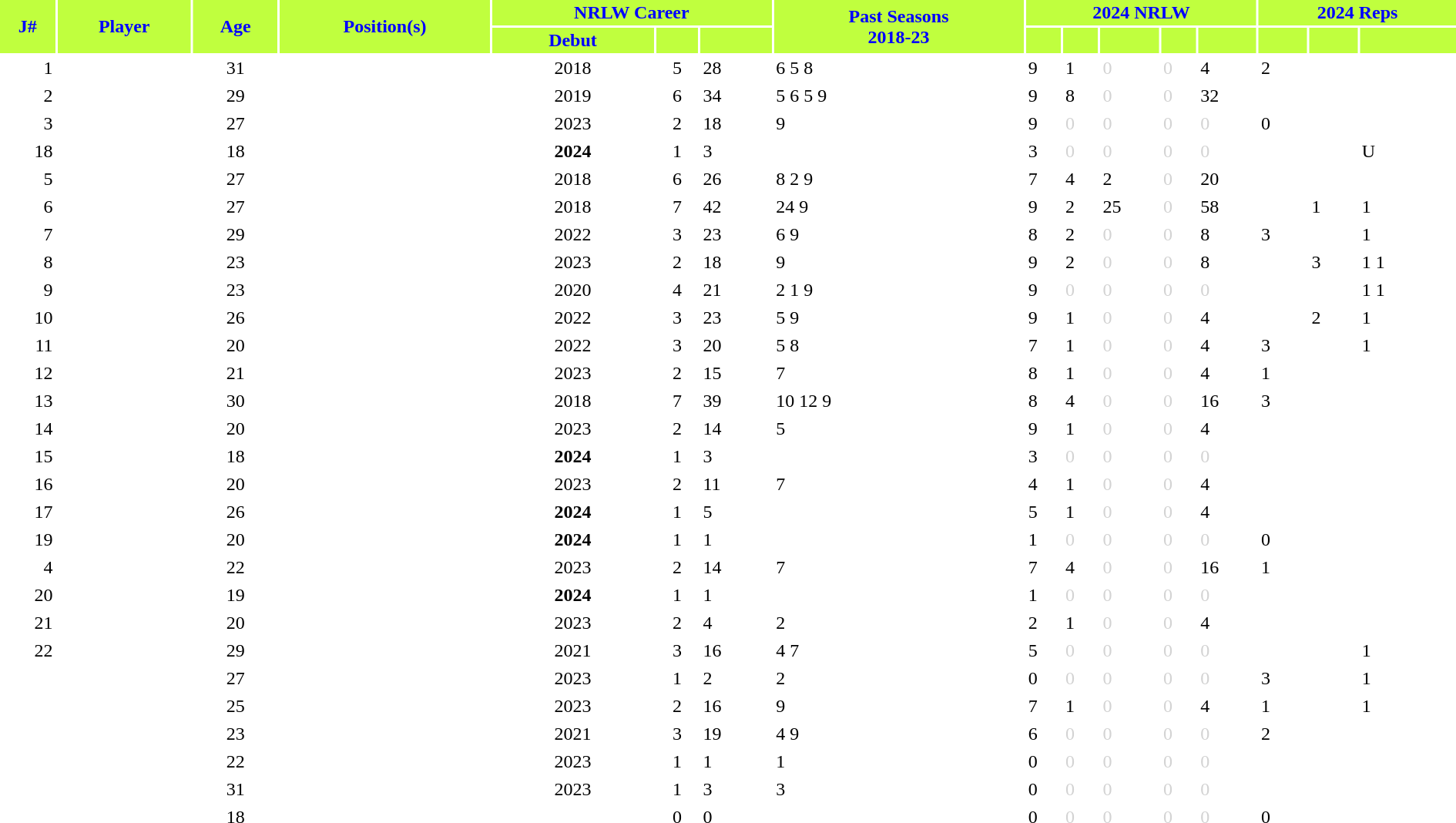<table class="sortable" border="0" cellspacing="2" cellpadding="2" style="width:100%;" style="text-align:right;">
<tr style="background:#C0FF3E; color:blue">
<th rowspan=2>J#</th>
<th rowspan=2 align=center>Player</th>
<th rowspan=2>Age</th>
<th rowspan=2>Position(s)</th>
<th colspan=3 align=center>NRLW Career</th>
<th rowspan=2 class="unsortable" align=center>Past Seasons<br>2018-23</th>
<th colspan=5 align=center>2024 NRLW</th>
<th colspan=3 align=center>2024 Reps</th>
</tr>
<tr style="background:#C0FF3E; color:blue">
<th>Debut</th>
<th></th>
<th></th>
<th></th>
<th></th>
<th class="unsortable"></th>
<th class="unsortable"></th>
<th></th>
<th class="unsortable"></th>
<th class="unsortable"></th>
<th class="unsortable"></th>
</tr>
<tr>
<td align=right>1</td>
<td align=left></td>
<td align=center>31</td>
<td align=center></td>
<td align=center>2018</td>
<td align=center>5</td>
<td>28</td>
<td align=left> 6  5  8</td>
<td align=left> 9</td>
<td>1</td>
<td style="color:lightgray">0</td>
<td style="color:lightgray">0</td>
<td>4</td>
<td> 2</td>
<td></td>
<td></td>
</tr>
<tr>
<td align=right>2</td>
<td align=left></td>
<td align=center>29</td>
<td align=center></td>
<td align=center>2019</td>
<td align=center>6</td>
<td>34</td>
<td align=left> 5  6  5  9</td>
<td align=left> 9</td>
<td>8</td>
<td style="color:lightgray">0</td>
<td style="color:lightgray">0</td>
<td>32</td>
<td></td>
<td></td>
<td></td>
</tr>
<tr>
<td align=right>3</td>
<td align=left></td>
<td align=center>27</td>
<td align=center></td>
<td align=center>2023</td>
<td align=center>2</td>
<td>18</td>
<td align=left> 9</td>
<td align=left> 9</td>
<td style="color:lightgray">0</td>
<td style="color:lightgray">0</td>
<td style="color:lightgray">0</td>
<td style="color:lightgray">0</td>
<td> 0</td>
<td></td>
<td></td>
</tr>
<tr>
<td align=right>18</td>
<td align=left></td>
<td align=center>18</td>
<td align=center></td>
<td align=center><strong>2024</strong></td>
<td align=center>1</td>
<td>3</td>
<td align=left></td>
<td align=left> 3</td>
<td style="color:lightgray">0</td>
<td style="color:lightgray">0</td>
<td style="color:lightgray">0</td>
<td style="color:lightgray">0</td>
<td></td>
<td></td>
<td> U</td>
</tr>
<tr>
<td align=right>5</td>
<td align=left></td>
<td align=center>27</td>
<td align=center></td>
<td align=center>2018</td>
<td align=center>6</td>
<td>26</td>
<td align=left> 8  2  9</td>
<td align=left> 7</td>
<td>4</td>
<td>2</td>
<td style="color:lightgray">0</td>
<td>20</td>
<td></td>
<td></td>
<td></td>
</tr>
<tr>
<td align=right>6</td>
<td align=left></td>
<td align=center>27</td>
<td align=center></td>
<td align=center>2018</td>
<td align=center>7</td>
<td>42</td>
<td align=left> 24  9</td>
<td align=left> 9</td>
<td>2</td>
<td>25</td>
<td style="color:lightgray">0</td>
<td>58</td>
<td></td>
<td> 1</td>
<td> 1</td>
</tr>
<tr>
<td align=right>7</td>
<td align=left></td>
<td align=center>29</td>
<td align=center></td>
<td align=center>2022</td>
<td align=center>3</td>
<td>23</td>
<td align=left> 6  9</td>
<td align=left> 8</td>
<td>2</td>
<td style="color:lightgray">0</td>
<td style="color:lightgray">0</td>
<td>8</td>
<td> 3</td>
<td></td>
<td> 1</td>
</tr>
<tr>
<td align=right>8</td>
<td align=left></td>
<td align=center>23</td>
<td align=center></td>
<td align=center>2023</td>
<td align=center>2</td>
<td>18</td>
<td align=left> 9</td>
<td align=left> 9</td>
<td>2</td>
<td style="color:lightgray">0</td>
<td style="color:lightgray">0</td>
<td>8</td>
<td></td>
<td> 3</td>
<td> 1  1</td>
</tr>
<tr>
<td align=right>9</td>
<td align=left></td>
<td align=center>23</td>
<td align=center></td>
<td align=center>2020</td>
<td align=center>4</td>
<td>21</td>
<td align=left> 2  1  9</td>
<td align=left> 9</td>
<td style="color:lightgray">0</td>
<td style="color:lightgray">0</td>
<td style="color:lightgray">0</td>
<td style="color:lightgray">0</td>
<td></td>
<td></td>
<td> 1  1</td>
</tr>
<tr>
<td align=right>10</td>
<td align=left></td>
<td align=center>26</td>
<td align=center></td>
<td align=center>2022</td>
<td align=center>3</td>
<td>23</td>
<td align=left> 5  9</td>
<td align=left> 9</td>
<td>1</td>
<td style="color:lightgray">0</td>
<td style="color:lightgray">0</td>
<td>4</td>
<td></td>
<td> 2</td>
<td> 1</td>
</tr>
<tr>
<td align=right>11</td>
<td align=left></td>
<td align=center>20</td>
<td align=center></td>
<td align=center>2022</td>
<td align=center>3</td>
<td>20</td>
<td align=left> 5  8</td>
<td align=left> 7</td>
<td>1</td>
<td style="color:lightgray">0</td>
<td style="color:lightgray">0</td>
<td>4</td>
<td> 3</td>
<td></td>
<td> 1</td>
</tr>
<tr>
<td align=right>12</td>
<td align=left></td>
<td align=center>21</td>
<td align=center></td>
<td align=center>2023</td>
<td align=center>2</td>
<td>15</td>
<td align=left> 7</td>
<td align=left> 8</td>
<td>1</td>
<td style="color:lightgray">0</td>
<td style="color:lightgray">0</td>
<td>4</td>
<td> 1</td>
<td></td>
<td></td>
</tr>
<tr>
<td align=right>13</td>
<td align=left></td>
<td align=center>30</td>
<td align=center></td>
<td align=center>2018</td>
<td align=center>7</td>
<td>39</td>
<td align=left> 10  12  9</td>
<td align=left> 8</td>
<td>4</td>
<td style="color:lightgray">0</td>
<td style="color:lightgray">0</td>
<td>16</td>
<td> 3</td>
<td></td>
<td></td>
</tr>
<tr>
<td align=right>14</td>
<td align=left></td>
<td align=center>20</td>
<td align=center></td>
<td align=center>2023</td>
<td align=center>2</td>
<td>14</td>
<td align=left> 5</td>
<td align=left> 9</td>
<td>1</td>
<td style="color:lightgray">0</td>
<td style="color:lightgray">0</td>
<td>4</td>
<td></td>
<td></td>
<td></td>
</tr>
<tr>
<td align=right>15</td>
<td align=left></td>
<td align=center>18</td>
<td align=center></td>
<td align=center><strong>2024</strong></td>
<td align=center>1</td>
<td>3</td>
<td align=left></td>
<td align=left> 3</td>
<td style="color:lightgray">0</td>
<td style="color:lightgray">0</td>
<td style="color:lightgray">0</td>
<td style="color:lightgray">0</td>
<td></td>
<td></td>
<td></td>
</tr>
<tr>
<td align=right>16</td>
<td align=left></td>
<td align=center>20</td>
<td align=center></td>
<td align=center>2023</td>
<td align=center>2</td>
<td>11</td>
<td align=left> 7</td>
<td align=left> 4</td>
<td>1</td>
<td style="color:lightgray">0</td>
<td style="color:lightgray">0</td>
<td>4</td>
<td></td>
<td></td>
<td></td>
</tr>
<tr>
<td align=right>17</td>
<td align=left></td>
<td align=center>26</td>
<td align=center></td>
<td align=center><strong>2024</strong></td>
<td align=center>1</td>
<td>5</td>
<td align=left></td>
<td align=left> 5</td>
<td>1</td>
<td style="color:lightgray">0</td>
<td style="color:lightgray">0</td>
<td>4</td>
<td></td>
<td></td>
<td></td>
</tr>
<tr>
<td align=right>19</td>
<td align=left></td>
<td align=center>20</td>
<td align=center></td>
<td align=center><strong>2024</strong></td>
<td align=center>1</td>
<td>1</td>
<td align=left></td>
<td align=left> 1</td>
<td style="color:lightgray">0</td>
<td style="color:lightgray">0</td>
<td style="color:lightgray">0</td>
<td style="color:lightgray">0</td>
<td> 0</td>
<td></td>
<td></td>
</tr>
<tr>
<td align=right>4</td>
<td align=left></td>
<td align=center>22</td>
<td align=center></td>
<td align=center>2023</td>
<td align=center>2</td>
<td>14</td>
<td align=left> 7</td>
<td align=left> 7</td>
<td>4</td>
<td style="color:lightgray">0</td>
<td style="color:lightgray">0</td>
<td>16</td>
<td> 1</td>
<td></td>
<td></td>
</tr>
<tr>
<td align=right>20</td>
<td align=left></td>
<td align=center>19</td>
<td align=center></td>
<td align=center><strong>2024</strong></td>
<td align=center>1</td>
<td>1</td>
<td align=left></td>
<td align=left> 1</td>
<td style="color:lightgray">0</td>
<td style="color:lightgray">0</td>
<td style="color:lightgray">0</td>
<td style="color:lightgray">0</td>
<td></td>
<td></td>
<td></td>
</tr>
<tr>
<td align=right>21</td>
<td align=left></td>
<td align=center>20</td>
<td align=center></td>
<td align=center>2023</td>
<td align=center>2</td>
<td>4</td>
<td align=left> 2</td>
<td align=left> 2</td>
<td>1</td>
<td style="color:lightgray">0</td>
<td style="color:lightgray">0</td>
<td>4</td>
<td></td>
<td></td>
<td></td>
</tr>
<tr>
<td align=right>22</td>
<td align=left></td>
<td align=center>29</td>
<td align=center></td>
<td align=center>2021</td>
<td align=center>3</td>
<td>16</td>
<td align=left> 4  7</td>
<td align=left> 5</td>
<td style="color:lightgray">0</td>
<td style="color:lightgray">0</td>
<td style="color:lightgray">0</td>
<td style="color:lightgray">0</td>
<td></td>
<td></td>
<td> 1</td>
</tr>
<tr>
<td align=right></td>
<td align=left></td>
<td align=center>27</td>
<td align=center></td>
<td align=center>2023</td>
<td align=center>1</td>
<td>2</td>
<td align=left> 2</td>
<td align=left> 0</td>
<td style="color:lightgray">0</td>
<td style="color:lightgray">0</td>
<td style="color:lightgray">0</td>
<td style="color:lightgray">0</td>
<td> 3</td>
<td></td>
<td> 1</td>
</tr>
<tr>
<td align=right></td>
<td align=left></td>
<td align=center>25</td>
<td align=center></td>
<td align=center>2023</td>
<td align=center>2</td>
<td>16</td>
<td align=left> 9</td>
<td align=left> 7</td>
<td>1</td>
<td style="color:lightgray">0</td>
<td style="color:lightgray">0</td>
<td>4</td>
<td> 1</td>
<td></td>
<td> 1</td>
</tr>
<tr>
<td align=right></td>
<td align=left></td>
<td align=center>23</td>
<td align=center></td>
<td align=center>2021</td>
<td align=center>3</td>
<td>19</td>
<td align=left> 4  9</td>
<td align=left> 6</td>
<td style="color:lightgray">0</td>
<td style="color:lightgray">0</td>
<td style="color:lightgray">0</td>
<td style="color:lightgray">0</td>
<td> 2</td>
<td></td>
<td></td>
</tr>
<tr>
<td align=right></td>
<td align=left></td>
<td align=center>22</td>
<td align=center></td>
<td align=center>2023</td>
<td align=center>1</td>
<td>1</td>
<td align=left> 1</td>
<td align=left> 0</td>
<td style="color:lightgray">0</td>
<td style="color:lightgray">0</td>
<td style="color:lightgray">0</td>
<td style="color:lightgray">0</td>
<td></td>
<td></td>
<td></td>
</tr>
<tr>
<td align=right></td>
<td align=left></td>
<td align=center>31</td>
<td align=center></td>
<td align=center>2023</td>
<td align=center>1</td>
<td>3</td>
<td align=left> 3</td>
<td align=left> 0</td>
<td style="color:lightgray">0</td>
<td style="color:lightgray">0</td>
<td style="color:lightgray">0</td>
<td style="color:lightgray">0</td>
<td></td>
<td></td>
<td></td>
</tr>
<tr>
<td align=right></td>
<td align=left></td>
<td align=center>18</td>
<td align=center></td>
<td align=center></td>
<td align=center>0</td>
<td>0</td>
<td align=left></td>
<td align=left> 0</td>
<td style="color:lightgray">0</td>
<td style="color:lightgray">0</td>
<td style="color:lightgray">0</td>
<td style="color:lightgray">0</td>
<td> 0</td>
<td></td>
<td></td>
</tr>
</table>
